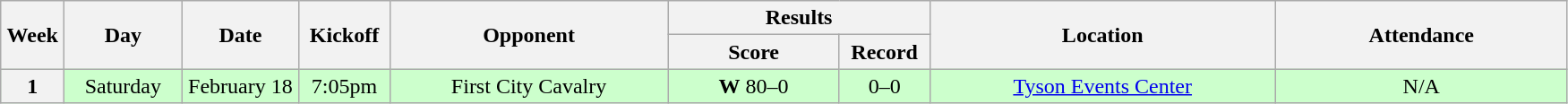<table class="wikitable">
<tr>
<th rowspan="2" width="40">Week</th>
<th rowspan="2" width="80">Day</th>
<th rowspan="2" width="80">Date</th>
<th rowspan="2" width="60">Kickoff</th>
<th rowspan="2" width="200">Opponent</th>
<th colspan="2" width="180">Results</th>
<th rowspan="2" width="250">Location</th>
<th rowspan="2" width="210">Attendance</th>
</tr>
<tr>
<th width="120">Score</th>
<th width="60">Record</th>
</tr>
<tr align="center" bgcolor="#CCFFCC">
<th>1</th>
<td>Saturday</td>
<td>February 18</td>
<td>7:05pm</td>
<td>First City Cavalry</td>
<td><strong>W</strong> 80–0</td>
<td>0–0</td>
<td><a href='#'>Tyson Events Center</a></td>
<td>N/A</td>
</tr>
</table>
